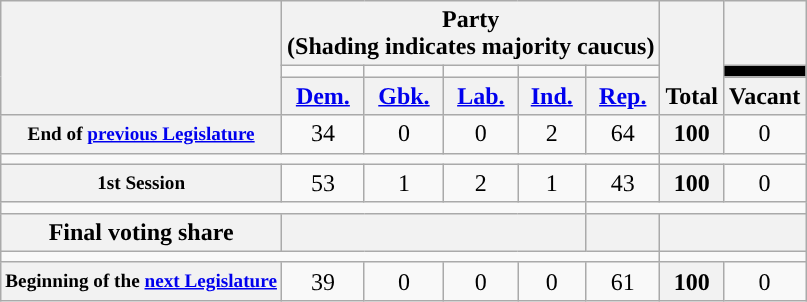<table class=wikitable style="text-align:center">
<tr style="vertical-align:bottom;">
<th rowspan=3></th>
<th colspan=5>Party <div>(Shading indicates majority caucus)</div></th>
<th rowspan=3>Total</th>
<th></th>
</tr>
<tr style="height:5px">
<td style="background-color:"></td>
<td style="background-color:"></td>
<td style="background-color:"></td>
<td style="background-color:"></td>
<td style="background-color:"></td>
<td style="background:black;"></td>
</tr>
<tr>
<th><a href='#'>Dem.</a></th>
<th><a href='#'>Gbk.</a></th>
<th><a href='#'>Lab.</a></th>
<th><a href='#'>Ind.</a></th>
<th><a href='#'>Rep.</a></th>
<th>Vacant</th>
</tr>
<tr>
<th style="font-size:80%;">End of <a href='#'>previous Legislature</a></th>
<td>34</td>
<td>0</td>
<td>0</td>
<td>2</td>
<td>64</td>
<th>100</th>
<td>0</td>
</tr>
<tr>
<td colspan=6></td>
</tr>
<tr>
<th style="font-size:80%;">1st Session</th>
<td>53</td>
<td>1</td>
<td>2</td>
<td>1</td>
<td>43</td>
<th>100</th>
<td>0</td>
</tr>
<tr>
<td colspan=5></td>
</tr>
<tr>
<th>Final voting share</th>
<th colspan=4 ></th>
<th></th>
<th colspan=2></th>
</tr>
<tr>
<td colspan=6></td>
</tr>
<tr>
<th style="font-size:80%;">Beginning of the <a href='#'>next Legislature</a></th>
<td>39</td>
<td>0</td>
<td>0</td>
<td>0</td>
<td>61</td>
<th>100</th>
<td>0</td>
</tr>
</table>
